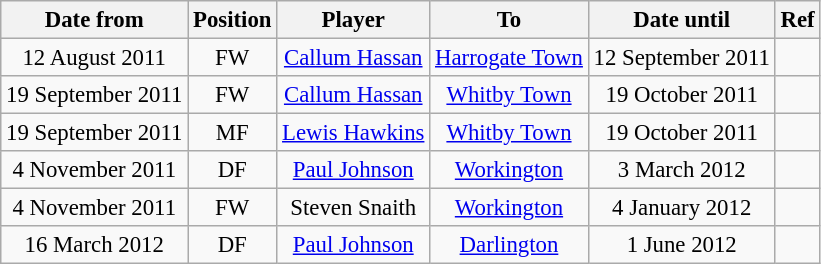<table class="wikitable" style="font-size: 95%; text-align: center;">
<tr>
<th>Date from</th>
<th>Position</th>
<th>Player</th>
<th>To</th>
<th>Date until</th>
<th>Ref</th>
</tr>
<tr>
<td>12 August 2011</td>
<td>FW</td>
<td><a href='#'>Callum Hassan</a></td>
<td><a href='#'>Harrogate Town</a></td>
<td>12 September 2011</td>
<td></td>
</tr>
<tr>
<td>19 September 2011</td>
<td>FW</td>
<td><a href='#'>Callum Hassan</a></td>
<td><a href='#'>Whitby Town</a></td>
<td>19 October 2011</td>
<td></td>
</tr>
<tr>
<td>19 September 2011</td>
<td>MF</td>
<td><a href='#'>Lewis Hawkins</a></td>
<td><a href='#'>Whitby Town</a></td>
<td>19 October 2011</td>
<td></td>
</tr>
<tr>
<td>4 November 2011</td>
<td>DF</td>
<td><a href='#'>Paul Johnson</a></td>
<td><a href='#'>Workington</a></td>
<td>3 March 2012</td>
<td></td>
</tr>
<tr>
<td>4 November 2011</td>
<td>FW</td>
<td>Steven Snaith</td>
<td><a href='#'>Workington</a></td>
<td>4 January 2012</td>
<td></td>
</tr>
<tr>
<td>16 March 2012</td>
<td>DF</td>
<td><a href='#'>Paul Johnson</a></td>
<td><a href='#'>Darlington</a></td>
<td>1 June 2012</td>
<td></td>
</tr>
</table>
